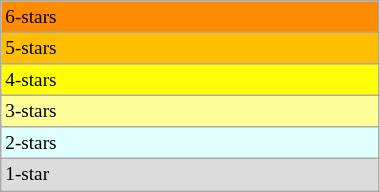<table class="wikitable" style="font-size:80%; width:20%">
<tr>
<td bgcolor="#FF8C00">6-stars</td>
</tr>
<tr>
<td bgcolor="#FFBF00">5-stars</td>
</tr>
<tr>
<td bgcolor="#FFFF00">4-stars</td>
</tr>
<tr>
<td bgcolor="#FFFF99">3-stars</td>
</tr>
<tr>
<td bgcolor="#E0FFFF">2-stars</td>
</tr>
<tr>
<td bgcolor="#DCDCDC">1-star</td>
</tr>
</table>
